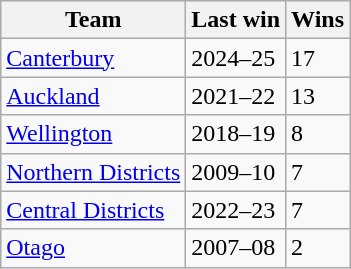<table class="wikitable">
<tr>
<th>Team</th>
<th>Last win</th>
<th>Wins</th>
</tr>
<tr>
<td><a href='#'>Canterbury</a></td>
<td>2024–25</td>
<td>17</td>
</tr>
<tr>
<td><a href='#'>Auckland</a></td>
<td>2021–22</td>
<td>13</td>
</tr>
<tr>
<td><a href='#'>Wellington</a></td>
<td>2018–19</td>
<td>8</td>
</tr>
<tr>
<td><a href='#'>Northern Districts</a></td>
<td>2009–10</td>
<td>7</td>
</tr>
<tr>
<td><a href='#'>Central Districts</a></td>
<td>2022–23</td>
<td>7</td>
</tr>
<tr>
<td><a href='#'>Otago</a></td>
<td>2007–08</td>
<td>2</td>
</tr>
</table>
